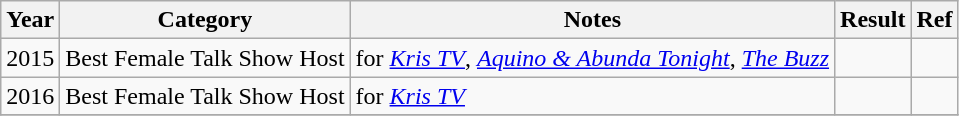<table class="wikitable">
<tr>
<th>Year</th>
<th>Category</th>
<th>Notes</th>
<th>Result</th>
<th>Ref</th>
</tr>
<tr>
<td>2015</td>
<td>Best Female Talk Show Host</td>
<td>for <em><a href='#'>Kris TV</a></em>, <em><a href='#'>Aquino & Abunda Tonight</a></em>, <em><a href='#'>The Buzz</a></em></td>
<td></td>
<td></td>
</tr>
<tr>
<td>2016</td>
<td>Best Female Talk Show Host</td>
<td>for <em><a href='#'>Kris TV</a></em></td>
<td></td>
<td></td>
</tr>
<tr>
</tr>
</table>
